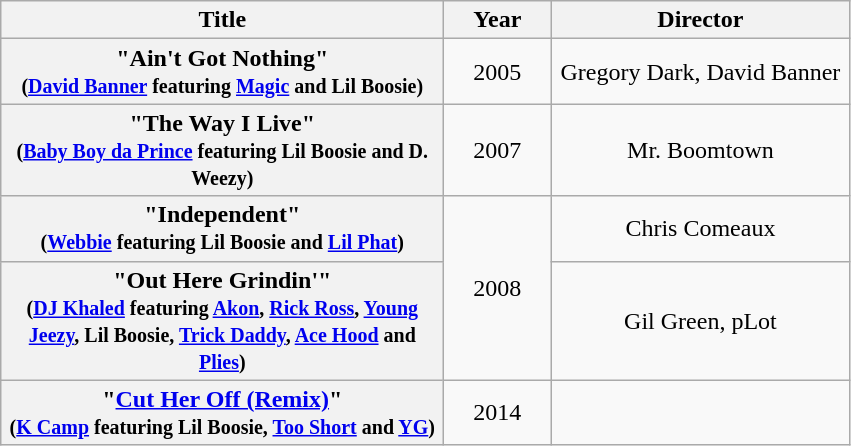<table class="wikitable plainrowheaders" style="text-align:center;">
<tr>
<th style="width:18em;">Title</th>
<th style="width:4em;">Year</th>
<th style="width:12em;">Director</th>
</tr>
<tr>
<th scope="row">"Ain't Got Nothing"<br><small>(<a href='#'>David Banner</a> featuring <a href='#'>Magic</a> and Lil Boosie)</small></th>
<td>2005</td>
<td>Gregory Dark, David Banner</td>
</tr>
<tr>
<th scope="row">"The Way I Live"<br><small>(<a href='#'>Baby Boy da Prince</a> featuring Lil Boosie and D. Weezy)</small></th>
<td>2007</td>
<td>Mr. Boomtown</td>
</tr>
<tr>
<th scope="row">"Independent"<br><small>(<a href='#'>Webbie</a> featuring Lil Boosie and <a href='#'>Lil Phat</a>)</small></th>
<td rowspan="2">2008</td>
<td>Chris Comeaux</td>
</tr>
<tr>
<th scope="row">"Out Here Grindin'"<br><small>(<a href='#'>DJ Khaled</a> featuring <a href='#'>Akon</a>, <a href='#'>Rick Ross</a>, <a href='#'>Young Jeezy</a>, Lil Boosie, <a href='#'>Trick Daddy</a>, <a href='#'>Ace Hood</a> and <a href='#'>Plies</a>)</small></th>
<td>Gil Green, pLot</td>
</tr>
<tr>
<th scope="row">"<a href='#'>Cut Her Off (Remix)</a>"<br><small>(<a href='#'>K Camp</a> featuring Lil Boosie, <a href='#'>Too Short</a> and <a href='#'>YG</a>)</small></th>
<td>2014</td>
<td></td>
</tr>
</table>
